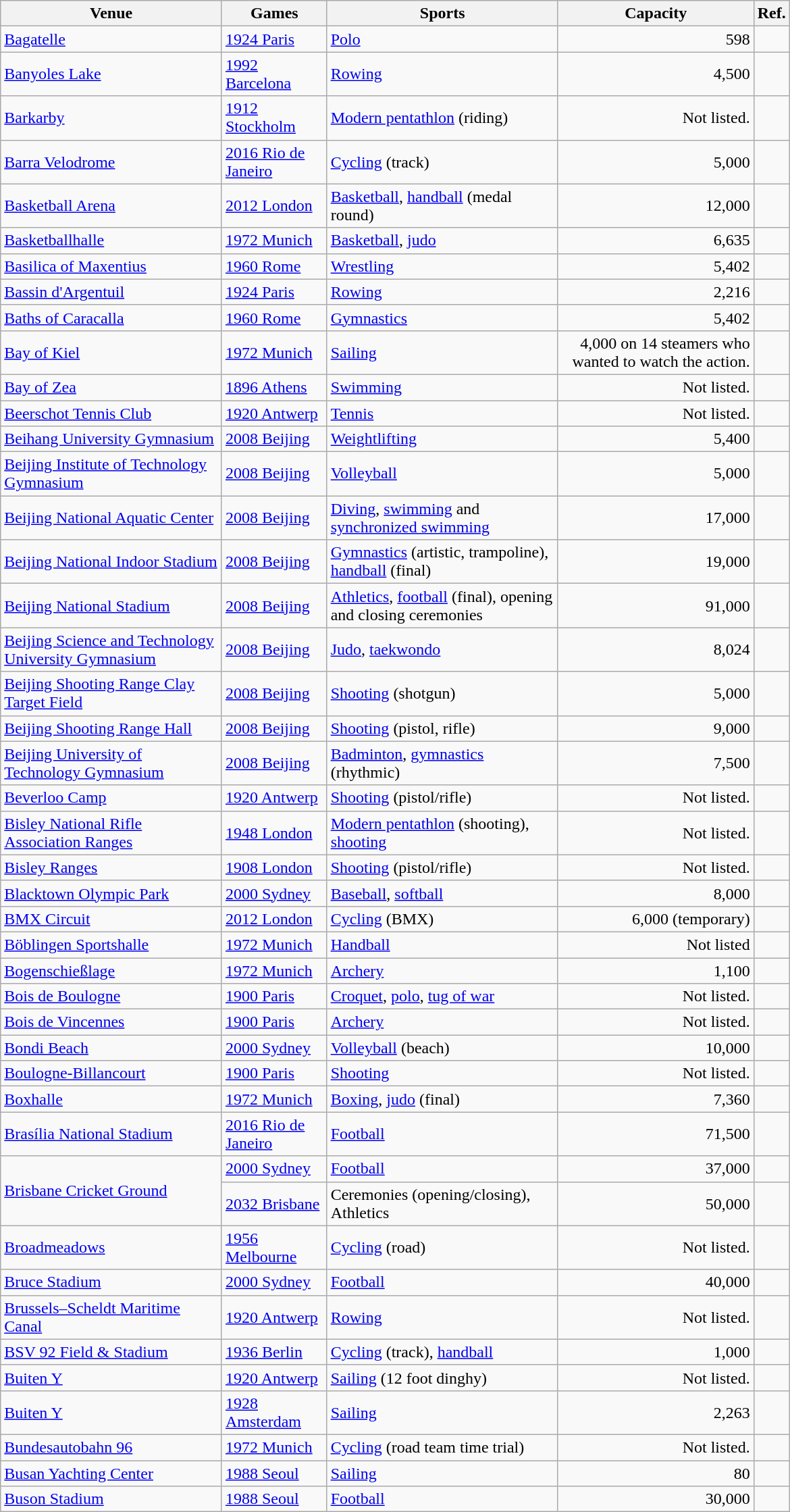<table class="wikitable sortable" width=780px>
<tr>
<th>Venue</th>
<th>Games</th>
<th>Sports</th>
<th>Capacity</th>
<th>Ref.</th>
</tr>
<tr>
<td><a href='#'>Bagatelle</a></td>
<td><a href='#'>1924 Paris</a></td>
<td><a href='#'>Polo</a></td>
<td align="right">598</td>
<td align=center></td>
</tr>
<tr>
<td><a href='#'>Banyoles Lake</a></td>
<td><a href='#'>1992 Barcelona</a></td>
<td><a href='#'>Rowing</a></td>
<td align="right">4,500</td>
<td align=center></td>
</tr>
<tr>
<td><a href='#'>Barkarby</a></td>
<td><a href='#'>1912 Stockholm</a></td>
<td><a href='#'>Modern pentathlon</a> (riding)</td>
<td align="right">Not listed.</td>
<td align=center></td>
</tr>
<tr>
<td><a href='#'>Barra Velodrome</a></td>
<td><a href='#'>2016 Rio de Janeiro</a></td>
<td><a href='#'>Cycling</a> (track)</td>
<td align="right">5,000</td>
<td align="center"></td>
</tr>
<tr>
<td><a href='#'>Basketball Arena</a></td>
<td><a href='#'>2012 London</a></td>
<td><a href='#'>Basketball</a>, <a href='#'>handball</a> (medal round)</td>
<td align="right">12,000</td>
<td align=center></td>
</tr>
<tr>
<td><a href='#'>Basketballhalle</a></td>
<td><a href='#'>1972 Munich</a></td>
<td><a href='#'>Basketball</a>, <a href='#'>judo</a></td>
<td align="right">6,635</td>
<td align=center></td>
</tr>
<tr>
<td><a href='#'>Basilica of Maxentius</a></td>
<td><a href='#'>1960 Rome</a></td>
<td><a href='#'>Wrestling</a></td>
<td align="right">5,402</td>
<td align=center></td>
</tr>
<tr>
<td><a href='#'>Bassin d'Argentuil</a></td>
<td><a href='#'>1924 Paris</a></td>
<td><a href='#'>Rowing</a></td>
<td align="right">2,216</td>
<td align=center></td>
</tr>
<tr>
<td><a href='#'>Baths of Caracalla</a></td>
<td><a href='#'>1960 Rome</a></td>
<td><a href='#'>Gymnastics</a></td>
<td align="right">5,402</td>
<td align=center></td>
</tr>
<tr>
<td><a href='#'>Bay of Kiel</a></td>
<td><a href='#'>1972 Munich</a></td>
<td><a href='#'>Sailing</a></td>
<td align="right">4,000 on 14 steamers who wanted to watch the action.</td>
<td align=center></td>
</tr>
<tr>
<td><a href='#'>Bay of Zea</a></td>
<td><a href='#'>1896 Athens</a></td>
<td><a href='#'>Swimming</a></td>
<td align="right">Not listed.</td>
<td align=center></td>
</tr>
<tr>
<td><a href='#'>Beerschot Tennis Club</a></td>
<td><a href='#'>1920 Antwerp</a></td>
<td><a href='#'>Tennis</a></td>
<td align="right">Not listed.</td>
<td align=center></td>
</tr>
<tr>
<td><a href='#'>Beihang University Gymnasium</a></td>
<td><a href='#'>2008 Beijing</a></td>
<td><a href='#'>Weightlifting</a></td>
<td align="right">5,400</td>
<td align=center></td>
</tr>
<tr>
<td><a href='#'>Beijing Institute of Technology Gymnasium</a></td>
<td><a href='#'>2008 Beijing</a></td>
<td><a href='#'>Volleyball</a></td>
<td align="right">5,000</td>
<td align=center></td>
</tr>
<tr>
<td><a href='#'>Beijing National Aquatic Center</a></td>
<td><a href='#'>2008 Beijing</a></td>
<td><a href='#'>Diving</a>, <a href='#'>swimming</a> and <a href='#'>synchronized swimming</a></td>
<td align="right">17,000</td>
<td align=center></td>
</tr>
<tr>
<td><a href='#'>Beijing National Indoor Stadium</a></td>
<td><a href='#'>2008 Beijing</a></td>
<td><a href='#'>Gymnastics</a> (artistic, trampoline), <a href='#'>handball</a> (final)</td>
<td align="right">19,000</td>
<td align=center></td>
</tr>
<tr>
<td><a href='#'>Beijing National Stadium</a></td>
<td><a href='#'>2008 Beijing</a></td>
<td><a href='#'>Athletics</a>, <a href='#'>football</a> (final), opening and closing ceremonies</td>
<td align="right">91,000</td>
<td align=center></td>
</tr>
<tr>
<td><a href='#'>Beijing Science and Technology University Gymnasium</a></td>
<td><a href='#'>2008 Beijing</a></td>
<td><a href='#'>Judo</a>, <a href='#'>taekwondo</a></td>
<td align="right">8,024</td>
<td align=center></td>
</tr>
<tr>
<td><a href='#'>Beijing Shooting Range Clay Target Field</a></td>
<td><a href='#'>2008 Beijing</a></td>
<td><a href='#'>Shooting</a> (shotgun)</td>
<td align="right">5,000</td>
<td align=center></td>
</tr>
<tr>
<td><a href='#'>Beijing Shooting Range Hall</a></td>
<td><a href='#'>2008 Beijing</a></td>
<td><a href='#'>Shooting</a> (pistol, rifle)</td>
<td align="right">9,000</td>
<td align=center></td>
</tr>
<tr>
<td><a href='#'>Beijing University of Technology Gymnasium</a></td>
<td><a href='#'>2008 Beijing</a></td>
<td><a href='#'>Badminton</a>, <a href='#'>gymnastics</a> (rhythmic)</td>
<td align="right">7,500</td>
<td align=center></td>
</tr>
<tr>
<td><a href='#'>Beverloo Camp</a></td>
<td><a href='#'>1920 Antwerp</a></td>
<td><a href='#'>Shooting</a> (pistol/rifle)</td>
<td align="right">Not listed.</td>
<td align=center></td>
</tr>
<tr>
<td><a href='#'>Bisley National Rifle Association Ranges</a></td>
<td><a href='#'>1948 London</a></td>
<td><a href='#'>Modern pentathlon</a> (shooting), <a href='#'>shooting</a></td>
<td align="right">Not listed.</td>
<td align=center></td>
</tr>
<tr>
<td><a href='#'>Bisley Ranges</a></td>
<td><a href='#'>1908 London</a></td>
<td><a href='#'>Shooting</a> (pistol/rifle)</td>
<td align="right">Not listed.</td>
<td align=center></td>
</tr>
<tr>
<td><a href='#'>Blacktown Olympic Park</a></td>
<td><a href='#'>2000 Sydney</a></td>
<td><a href='#'>Baseball</a>, <a href='#'>softball</a></td>
<td align="right">8,000</td>
<td align=center></td>
</tr>
<tr>
<td><a href='#'>BMX Circuit</a></td>
<td><a href='#'>2012 London</a></td>
<td><a href='#'>Cycling</a> (BMX)</td>
<td align="right">6,000 (temporary)</td>
<td align=center></td>
</tr>
<tr>
<td><a href='#'>Böblingen Sportshalle</a></td>
<td><a href='#'>1972 Munich</a></td>
<td><a href='#'>Handball</a></td>
<td align="right">Not listed</td>
<td align=center></td>
</tr>
<tr>
<td><a href='#'>Bogenschießlage</a></td>
<td><a href='#'>1972 Munich</a></td>
<td><a href='#'>Archery</a></td>
<td align="right">1,100</td>
<td align=center></td>
</tr>
<tr>
<td><a href='#'>Bois de Boulogne</a></td>
<td><a href='#'>1900 Paris</a></td>
<td><a href='#'>Croquet</a>, <a href='#'>polo</a>, <a href='#'>tug of war</a></td>
<td align=right>Not listed.</td>
<td align=center></td>
</tr>
<tr>
<td><a href='#'>Bois de Vincennes</a></td>
<td><a href='#'>1900 Paris</a></td>
<td><a href='#'>Archery</a></td>
<td align=right>Not listed.</td>
<td align=center></td>
</tr>
<tr>
<td><a href='#'>Bondi Beach</a></td>
<td><a href='#'>2000 Sydney</a></td>
<td><a href='#'>Volleyball</a> (beach)</td>
<td align="right">10,000</td>
<td align=center></td>
</tr>
<tr>
<td><a href='#'>Boulogne-Billancourt</a></td>
<td><a href='#'>1900 Paris</a></td>
<td><a href='#'>Shooting</a></td>
<td align=right>Not listed.</td>
<td align=center></td>
</tr>
<tr>
<td><a href='#'>Boxhalle</a></td>
<td><a href='#'>1972 Munich</a></td>
<td><a href='#'>Boxing</a>, <a href='#'>judo</a> (final)</td>
<td align="right">7,360</td>
<td align=center></td>
</tr>
<tr>
<td><a href='#'>Brasília National Stadium</a></td>
<td><a href='#'>2016 Rio de Janeiro</a></td>
<td><a href='#'>Football</a></td>
<td align="right">71,500</td>
<td align="center"></td>
</tr>
<tr>
<td rowspan="2"><a href='#'>Brisbane Cricket Ground</a></td>
<td><a href='#'>2000 Sydney</a></td>
<td><a href='#'>Football</a></td>
<td align="right">37,000</td>
<td align=center></td>
</tr>
<tr>
<td><a href='#'>2032 Brisbane</a></td>
<td>Ceremonies (opening/closing), Athletics</td>
<td align="right">50,000</td>
<td></td>
</tr>
<tr>
<td><a href='#'>Broadmeadows</a></td>
<td><a href='#'>1956 Melbourne</a></td>
<td><a href='#'>Cycling</a> (road)</td>
<td align="right">Not listed.</td>
<td align=center></td>
</tr>
<tr>
<td><a href='#'>Bruce Stadium</a></td>
<td><a href='#'>2000 Sydney</a></td>
<td><a href='#'>Football</a></td>
<td align="right">40,000</td>
<td align=center></td>
</tr>
<tr>
<td><a href='#'>Brussels–Scheldt Maritime Canal</a></td>
<td><a href='#'>1920 Antwerp</a></td>
<td><a href='#'>Rowing</a></td>
<td align="right">Not listed.</td>
<td align=center></td>
</tr>
<tr>
<td><a href='#'>BSV 92 Field & Stadium</a></td>
<td><a href='#'>1936 Berlin</a></td>
<td><a href='#'>Cycling</a> (track), <a href='#'>handball</a></td>
<td align="right">1,000</td>
<td align=center></td>
</tr>
<tr>
<td><a href='#'>Buiten Y</a></td>
<td><a href='#'>1920 Antwerp</a></td>
<td><a href='#'>Sailing</a> (12 foot dinghy)</td>
<td align="right">Not listed.</td>
<td align=center></td>
</tr>
<tr>
<td><a href='#'>Buiten Y</a></td>
<td><a href='#'>1928 Amsterdam</a></td>
<td><a href='#'>Sailing</a></td>
<td align="right">2,263</td>
<td align=center></td>
</tr>
<tr>
<td><a href='#'>Bundesautobahn 96</a></td>
<td><a href='#'>1972 Munich</a></td>
<td><a href='#'>Cycling</a> (road team time trial)</td>
<td align="right">Not listed.</td>
<td align=center></td>
</tr>
<tr>
<td><a href='#'>Busan Yachting Center</a></td>
<td><a href='#'>1988 Seoul</a></td>
<td><a href='#'>Sailing</a></td>
<td align="right">80</td>
<td align=center></td>
</tr>
<tr>
<td><a href='#'>Buson Stadium</a></td>
<td><a href='#'>1988 Seoul</a></td>
<td><a href='#'>Football</a></td>
<td align="right">30,000</td>
<td align=center></td>
</tr>
</table>
